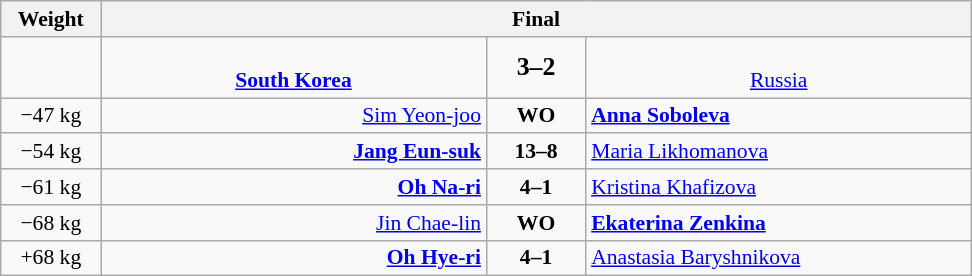<table class="wikitable" style="font-size: 90%; margin: 1em auto 1em auto;">
<tr>
<th width="60">Weight</th>
<th colspan=3>Final</th>
</tr>
<tr>
<td></td>
<td align=center  width="250"><strong><br><a href='#'>South Korea</a></strong></td>
<td align=center width="60"><strong><big>3–2</big></strong></td>
<td align=center  width="250"><br><a href='#'>Russia</a></td>
</tr>
<tr>
<td align=center>−47 kg</td>
<td align=right><a href='#'>Sim Yeon-joo</a></td>
<td align=center><strong>WO</strong></td>
<td align=left><strong><a href='#'>Anna Soboleva</a></strong></td>
</tr>
<tr>
<td align=center>−54 kg</td>
<td align=right><strong><a href='#'>Jang Eun-suk</a></strong></td>
<td align=center><strong>13–8</strong></td>
<td align=left><a href='#'>Maria Likhomanova</a></td>
</tr>
<tr>
<td align=center>−61 kg</td>
<td align=right><strong><a href='#'>Oh Na-ri</a></strong></td>
<td align=center><strong>4–1</strong></td>
<td align=left><a href='#'>Kristina Khafizova</a></td>
</tr>
<tr>
<td align=center>−68 kg</td>
<td align=right><a href='#'>Jin Chae-lin</a></td>
<td align=center><strong>WO</strong></td>
<td align=left><strong><a href='#'>Ekaterina Zenkina</a></strong></td>
</tr>
<tr>
<td align=center>+68 kg</td>
<td align=right><strong><a href='#'>Oh Hye-ri</a></strong></td>
<td align=center><strong>4–1</strong></td>
<td align=left><a href='#'>Anastasia Baryshnikova</a></td>
</tr>
</table>
